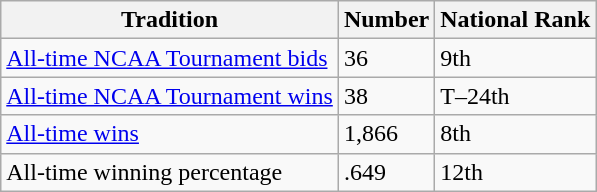<table class="wikitable">
<tr>
<th>Tradition</th>
<th>Number</th>
<th>National Rank</th>
</tr>
<tr>
<td><a href='#'>All-time NCAA Tournament bids</a></td>
<td>36</td>
<td>9th</td>
</tr>
<tr>
<td><a href='#'>All-time NCAA Tournament wins</a></td>
<td>38</td>
<td>T–24th</td>
</tr>
<tr>
<td><a href='#'>All-time wins</a></td>
<td>1,866</td>
<td>8th</td>
</tr>
<tr>
<td>All-time winning percentage</td>
<td>.649</td>
<td>12th</td>
</tr>
</table>
